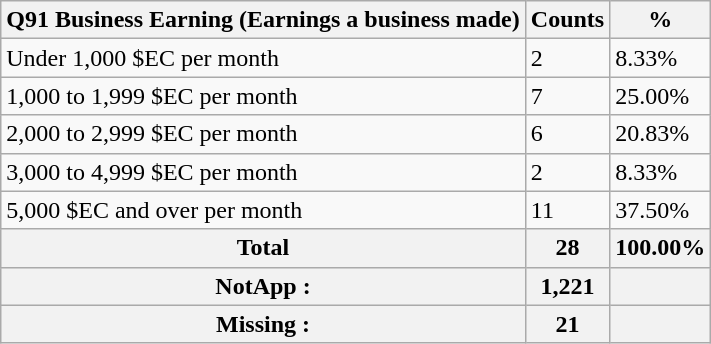<table class="wikitable sortable">
<tr>
<th>Q91 Business Earning (Earnings a business made)</th>
<th>Counts</th>
<th>%</th>
</tr>
<tr>
<td>Under 1,000 $EC per month</td>
<td>2</td>
<td>8.33%</td>
</tr>
<tr>
<td>1,000 to 1,999 $EC per month</td>
<td>7</td>
<td>25.00%</td>
</tr>
<tr>
<td>2,000 to 2,999 $EC per month</td>
<td>6</td>
<td>20.83%</td>
</tr>
<tr>
<td>3,000 to 4,999 $EC per month</td>
<td>2</td>
<td>8.33%</td>
</tr>
<tr>
<td>5,000 $EC and over per month</td>
<td>11</td>
<td>37.50%</td>
</tr>
<tr>
<th>Total</th>
<th>28</th>
<th>100.00%</th>
</tr>
<tr>
<th>NotApp :</th>
<th>1,221</th>
<th></th>
</tr>
<tr>
<th>Missing :</th>
<th>21</th>
<th></th>
</tr>
</table>
